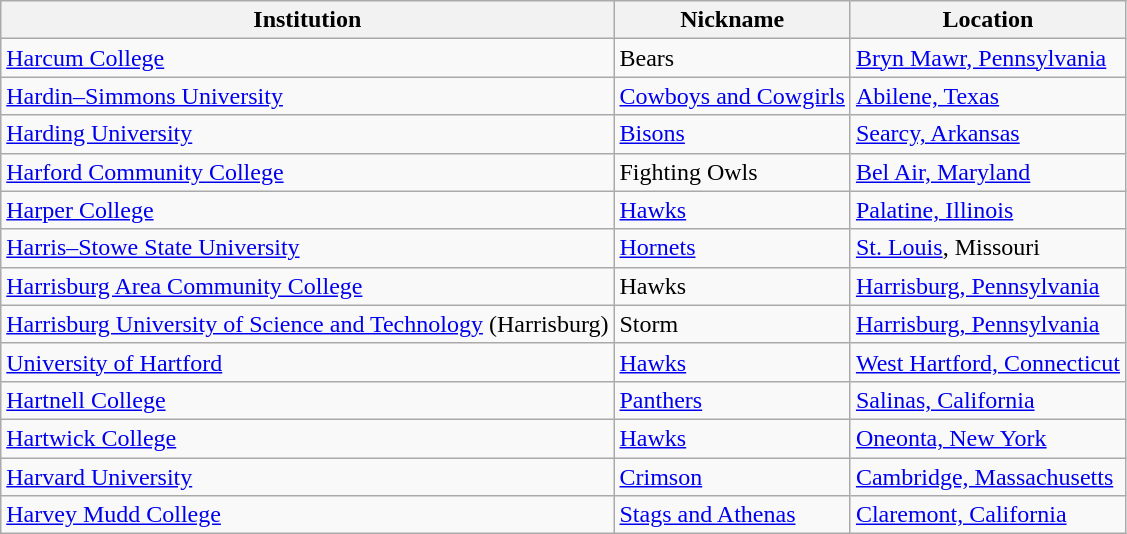<table class="wikitable">
<tr>
<th>Institution</th>
<th>Nickname</th>
<th>Location</th>
</tr>
<tr>
<td><a href='#'>Harcum College</a></td>
<td>Bears</td>
<td><a href='#'>Bryn Mawr, Pennsylvania</a></td>
</tr>
<tr>
<td><a href='#'>Hardin–Simmons University</a></td>
<td><a href='#'>Cowboys and Cowgirls</a></td>
<td><a href='#'>Abilene, Texas</a></td>
</tr>
<tr>
<td><a href='#'>Harding University</a></td>
<td><a href='#'>Bisons</a></td>
<td><a href='#'>Searcy, Arkansas</a></td>
</tr>
<tr>
<td><a href='#'>Harford Community College</a></td>
<td>Fighting Owls</td>
<td><a href='#'>Bel Air, Maryland</a></td>
</tr>
<tr>
<td><a href='#'>Harper College</a></td>
<td><a href='#'>Hawks</a></td>
<td><a href='#'>Palatine, Illinois</a></td>
</tr>
<tr>
<td><a href='#'>Harris–Stowe State University</a></td>
<td><a href='#'>Hornets</a></td>
<td><a href='#'>St. Louis</a>, Missouri</td>
</tr>
<tr>
<td><a href='#'>Harrisburg Area Community College</a></td>
<td>Hawks</td>
<td><a href='#'>Harrisburg, Pennsylvania</a></td>
</tr>
<tr>
<td><a href='#'>Harrisburg University of Science and Technology</a> (Harrisburg)</td>
<td>Storm</td>
<td><a href='#'>Harrisburg, Pennsylvania</a></td>
</tr>
<tr>
<td><a href='#'>University of Hartford</a></td>
<td><a href='#'>Hawks</a></td>
<td><a href='#'>West Hartford, Connecticut</a></td>
</tr>
<tr>
<td><a href='#'>Hartnell College</a></td>
<td><a href='#'>Panthers</a></td>
<td><a href='#'>Salinas, California</a></td>
</tr>
<tr>
<td><a href='#'>Hartwick College</a></td>
<td><a href='#'>Hawks</a></td>
<td><a href='#'>Oneonta, New York</a></td>
</tr>
<tr>
<td><a href='#'>Harvard University</a></td>
<td><a href='#'>Crimson</a></td>
<td><a href='#'>Cambridge, Massachusetts</a></td>
</tr>
<tr>
<td><a href='#'>Harvey Mudd College</a></td>
<td><a href='#'>Stags and Athenas</a></td>
<td><a href='#'>Claremont, California</a></td>
</tr>
</table>
